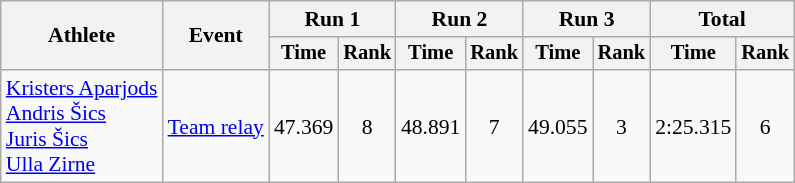<table class="wikitable" style="font-size:90%">
<tr>
<th rowspan="2">Athlete</th>
<th rowspan="2">Event</th>
<th colspan=2>Run 1</th>
<th colspan=2>Run 2</th>
<th colspan=2>Run 3</th>
<th colspan=2>Total</th>
</tr>
<tr style="font-size:95%">
<th>Time</th>
<th>Rank</th>
<th>Time</th>
<th>Rank</th>
<th>Time</th>
<th>Rank</th>
<th>Time</th>
<th>Rank</th>
</tr>
<tr align=center>
<td align=left><a href='#'>Kristers Aparjods</a><br><a href='#'>Andris Šics</a><br><a href='#'>Juris Šics</a><br><a href='#'>Ulla Zirne</a></td>
<td align=left><a href='#'>Team relay</a></td>
<td>47.369</td>
<td>8</td>
<td>48.891</td>
<td>7</td>
<td>49.055</td>
<td>3</td>
<td>2:25.315</td>
<td>6</td>
</tr>
</table>
